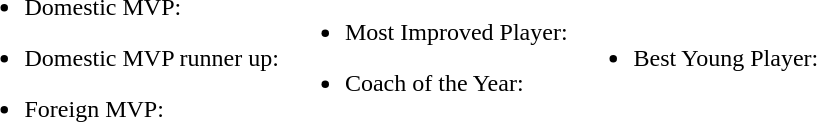<table>
<tr>
<td><br><ul><li>Domestic MVP:</li></ul><ul><li>Domestic MVP runner up:</li></ul><ul><li>Foreign MVP:</li></ul></td>
<td><br><ul><li>Most Improved Player:</li></ul><ul><li>Coach of the Year:</li></ul></td>
<td><br><ul><li>Best Young Player:</li></ul></td>
</tr>
</table>
